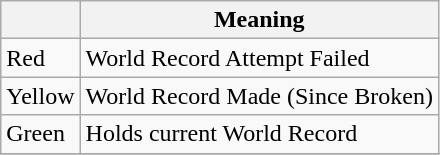<table class="wikitable">
<tr>
<th></th>
<th>Meaning</th>
</tr>
<tr>
<td>Red</td>
<td>World Record Attempt Failed</td>
</tr>
<tr>
<td>Yellow</td>
<td>World Record Made (Since Broken)</td>
</tr>
<tr>
<td>Green</td>
<td>Holds current World Record</td>
</tr>
<tr>
</tr>
</table>
